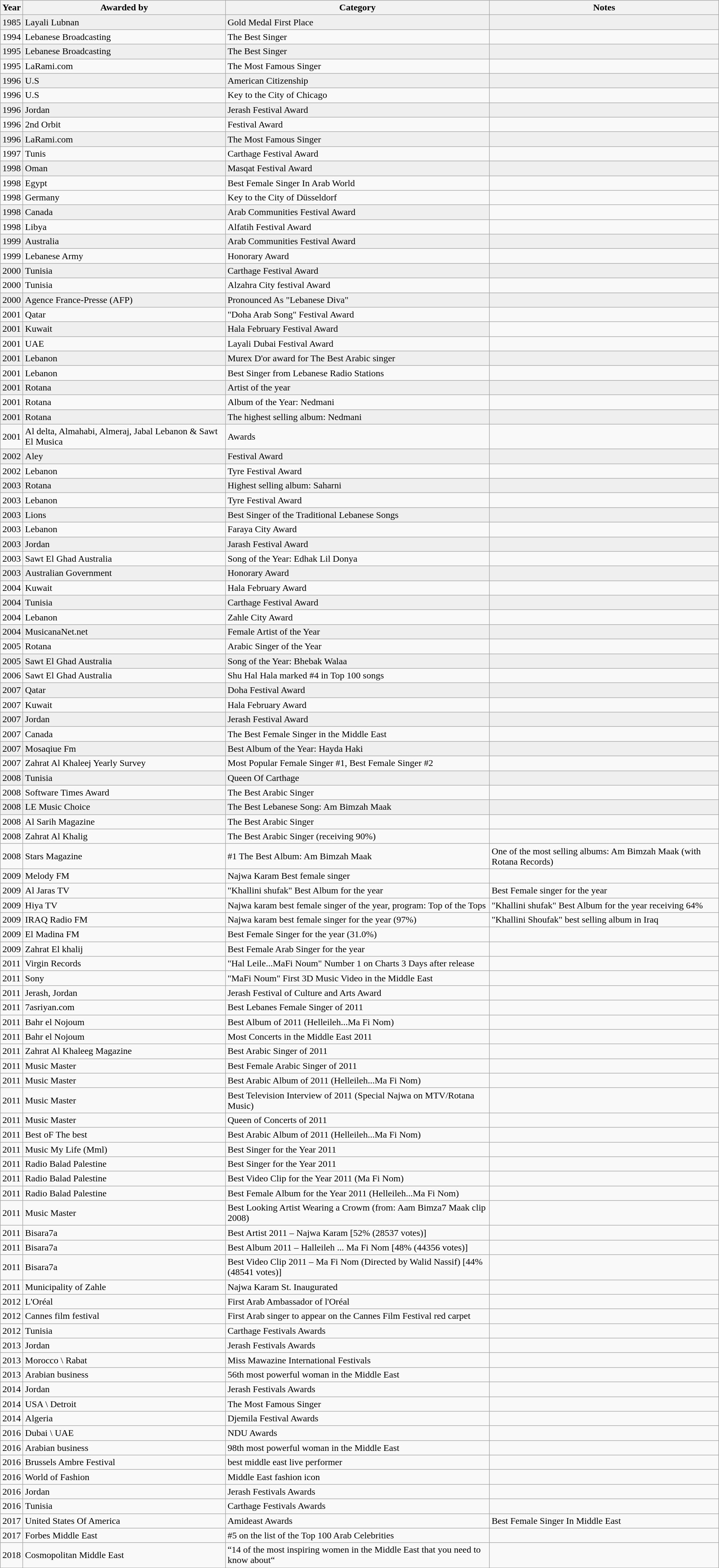<table class="wikitable">
<tr>
<th>Year</th>
<th>Awarded by</th>
<th>Category</th>
<th>Notes</th>
</tr>
<tr style="background:#efefef;">
<td>1985</td>
<td>Layali Lubnan</td>
<td>Gold Medal First Place</td>
<td></td>
</tr>
<tr>
<td>1994</td>
<td>Lebanese Broadcasting</td>
<td>The Best Singer</td>
<td></td>
</tr>
<tr style="background:#efefef;">
<td>1995</td>
<td>Lebanese Broadcasting</td>
<td>The Best Singer</td>
<td></td>
</tr>
<tr>
<td>1995</td>
<td>LaRami.com</td>
<td>The Most Famous Singer</td>
<td></td>
</tr>
<tr style="background:#efefef;">
<td>1996</td>
<td United States>U.S</td>
<td Honorary United States>American Citizenship</td>
<td></td>
</tr>
<tr>
<td>1996</td>
<td United States>U.S</td>
<td>Key to the City of Chicago</td>
<td></td>
</tr>
<tr style="background:#efefef;">
<td>1996</td>
<td>Jordan</td>
<td>Jerash Festival Award</td>
<td></td>
</tr>
<tr>
<td>1996</td>
<td>2nd Orbit</td>
<td>Festival Award</td>
<td></td>
</tr>
<tr style="background:#efefef;">
<td>1996</td>
<td>LaRami.com</td>
<td>The Most Famous Singer</td>
<td></td>
</tr>
<tr>
<td>1997</td>
<td>Tunis</td>
<td>Carthage Festival Award</td>
<td></td>
</tr>
<tr style="background:#efefef;">
<td>1998</td>
<td>Oman</td>
<td>Masqat Festival Award</td>
<td></td>
</tr>
<tr>
<td>1998</td>
<td>Egypt</td>
<td>Best Female Singer In Arab World</td>
<td></td>
</tr>
<tr>
<td>1998</td>
<td>Germany</td>
<td>Key to the City of Düsseldorf</td>
<td></td>
</tr>
<tr style="background:#efefef;">
<td>1998</td>
<td>Canada</td>
<td>Arab Communities Festival Award</td>
</tr>
<tr>
<td>1998</td>
<td>Libya</td>
<td>Alfatih Festival Award</td>
<td></td>
</tr>
<tr style="background:#efefef;">
<td>1999</td>
<td>Australia</td>
<td>Arab Communities Festival Award</td>
<td></td>
</tr>
<tr>
<td>1999</td>
<td>Lebanese Army</td>
<td>Honorary Award</td>
<td></td>
</tr>
<tr style="background:#efefef;">
<td>2000</td>
<td>Tunisia</td>
<td>Carthage Festival Award</td>
<td></td>
</tr>
<tr>
<td>2000</td>
<td>Tunisia</td>
<td>Alzahra City festival Award</td>
<td></td>
</tr>
<tr style="background:#efefef;">
<td>2000</td>
<td>Agence France-Presse (AFP)</td>
<td>Pronounced As "Lebanese Diva"</td>
<td></td>
</tr>
<tr>
<td>2001</td>
<td>Qatar</td>
<td>"Doha Arab Song" Festival Award</td>
<td></td>
</tr>
<tr style="background:#efefef;">
<td>2001</td>
<td>Kuwait</td>
<td>Hala February Festival Award</td>
</tr>
<tr>
<td>2001</td>
<td>UAE</td>
<td>Layali Dubai Festival Award</td>
<td></td>
</tr>
<tr style="background:#efefef;">
<td>2001</td>
<td>Lebanon</td>
<td>Murex D'or award for The Best Arabic singer</td>
<td></td>
</tr>
<tr>
<td>2001</td>
<td>Lebanon</td>
<td>Best Singer from Lebanese Radio Stations</td>
<td></td>
</tr>
<tr style="background:#efefef;">
<td>2001</td>
<td>Rotana</td>
<td>Artist of the year</td>
<td></td>
</tr>
<tr>
<td>2001</td>
<td>Rotana</td>
<td>Album of the Year: Nedmani</td>
<td></td>
</tr>
<tr style="background:#efefef;">
<td>2001</td>
<td>Rotana</td>
<td>The highest selling album: Nedmani</td>
<td></td>
</tr>
<tr>
<td>2001</td>
<td>Al delta, Almahabi, Almeraj, Jabal Lebanon & Sawt El Musica</td>
<td>Awards</td>
<td></td>
</tr>
<tr style="background:#efefef;">
<td>2002</td>
<td>Aley</td>
<td>Festival Award</td>
<td></td>
</tr>
<tr>
<td>2002</td>
<td>Lebanon</td>
<td>Tyre Festival Award</td>
<td></td>
</tr>
<tr style="background:#efefef;">
<td>2003</td>
<td>Rotana</td>
<td>Highest selling album: Saharni</td>
<td></td>
</tr>
<tr>
<td>2003</td>
<td>Lebanon</td>
<td>Tyre Festival Award</td>
<td></td>
</tr>
<tr style="background:#efefef;">
<td>2003</td>
<td>Lions</td>
<td>Best Singer of the Traditional Lebanese Songs</td>
<td></td>
</tr>
<tr>
<td>2003</td>
<td>Lebanon</td>
<td>Faraya City Award</td>
<td></td>
</tr>
<tr style="background:#efefef;">
<td>2003</td>
<td>Jordan</td>
<td>Jarash Festival Award</td>
<td></td>
</tr>
<tr>
<td>2003</td>
<td>Sawt El Ghad Australia</td>
<td>Song of the Year: Edhak Lil Donya</td>
<td></td>
</tr>
<tr style="background:#efefef;">
<td>2003</td>
<td>Australian Government</td>
<td>Honorary Award</td>
<td></td>
</tr>
<tr>
<td>2004</td>
<td>Kuwait</td>
<td>Hala February Award</td>
<td></td>
</tr>
<tr style="background:#efefef;">
<td>2004</td>
<td>Tunisia</td>
<td>Carthage Festival Award</td>
<td></td>
</tr>
<tr>
<td>2004</td>
<td>Lebanon</td>
<td>Zahle City Award</td>
<td></td>
</tr>
<tr style="background:#efefef;">
<td>2004</td>
<td>MusicanaNet.net</td>
<td>Female Artist of the Year</td>
<td></td>
</tr>
<tr>
<td>2005</td>
<td>Rotana</td>
<td>Arabic Singer of the Year</td>
<td></td>
</tr>
<tr style="background:#efefef;">
<td>2005</td>
<td>Sawt El Ghad Australia</td>
<td>Song of the Year: Bhebak Walaa</td>
<td></td>
</tr>
<tr>
<td>2006</td>
<td>Sawt El Ghad Australia</td>
<td>Shu Hal Hala marked #4 in Top 100 songs</td>
<td></td>
</tr>
<tr style="background:#efefef;">
<td>2007</td>
<td>Qatar</td>
<td>Doha Festival Award</td>
<td></td>
</tr>
<tr>
<td>2007</td>
<td>Kuwait</td>
<td>Hala February Award</td>
<td></td>
</tr>
<tr style="background:#efefef;">
<td>2007</td>
<td>Jordan</td>
<td>Jerash Festival Award</td>
<td></td>
</tr>
<tr>
<td>2007</td>
<td>Canada</td>
<td>The Best Female Singer in the Middle East</td>
<td></td>
</tr>
<tr style="background:#efefef;">
<td>2007</td>
<td>Mosaqiue Fm</td>
<td>Best Album of the Year: Hayda Haki</td>
<td></td>
</tr>
<tr>
<td>2007</td>
<td>Zahrat Al Khaleej Yearly Survey</td>
<td>Most Popular Female Singer #1, Best Female Singer #2</td>
<td></td>
</tr>
<tr style="background:#efefef;">
<td>2008</td>
<td>Tunisia</td>
<td>Queen Of Carthage</td>
<td></td>
</tr>
<tr>
<td>2008</td>
<td>Software Times Award</td>
<td>The Best Arabic Singer</td>
<td></td>
</tr>
<tr style="background:#efefef;">
<td>2008</td>
<td>LE Music Choice</td>
<td>The Best Lebanese Song: Am Bimzah Maak</td>
<td></td>
</tr>
<tr>
<td>2008</td>
<td>Al Sarih Magazine</td>
<td>The Best Arabic Singer</td>
<td></td>
</tr>
<tr>
<td>2008</td>
<td>Zahrat Al Khalig</td>
<td>The Best Arabic Singer (receiving 90%)</td>
<td></td>
</tr>
<tr>
<td>2008</td>
<td>Stars Magazine</td>
<td>#1 The Best Album: Am Bimzah Maak</td>
<td>One of the most selling albums: Am Bimzah Maak (with Rotana Records)</td>
</tr>
<tr>
<td>2009</td>
<td>Melody FM</td>
<td>Najwa Karam Best female singer</td>
</tr>
<tr>
<td>2009</td>
<td>Al Jaras TV</td>
<td>"Khallini shufak" Best Album for the year</td>
<td>Best Female singer for the year</td>
</tr>
<tr>
<td>2009</td>
<td>Hiya TV</td>
<td>Najwa karam best female singer of the year, program: Top of the Tops</td>
<td>"Khallini shufak" Best Album for the year receiving 64%</td>
</tr>
<tr>
<td>2009</td>
<td>IRAQ Radio FM</td>
<td>Najwa karam best female singer for the year (97%)</td>
<td>"Khallini Shoufak" best selling album in Iraq</td>
</tr>
<tr>
<td>2009</td>
<td>El Madina FM</td>
<td>Best Female Singer for the year (31.0%)</td>
<td></td>
</tr>
<tr>
<td>2009</td>
<td>Zahrat El khalij</td>
<td>Best Female Arab Singer for the year</td>
<td></td>
</tr>
<tr>
<td>2011</td>
<td>Virgin Records</td>
<td>"Hal Leile...MaFi Noum" Number 1 on Charts 3 Days after release</td>
<td></td>
</tr>
<tr>
<td>2011</td>
<td>Sony</td>
<td>"MaFi Noum" First 3D Music Video in the Middle East</td>
<td></td>
</tr>
<tr>
<td>2011</td>
<td>Jerash, Jordan</td>
<td>Jerash Festival of Culture and Arts Award</td>
<td></td>
</tr>
<tr>
<td>2011</td>
<td>7asriyan.com</td>
<td>Best Lebanes Female Singer of 2011</td>
</tr>
<tr>
<td>2011</td>
<td>Bahr el Nojoum</td>
<td>Best Album of 2011 (Helleileh...Ma Fi Nom)</td>
<td></td>
</tr>
<tr>
<td>2011</td>
<td>Bahr el Nojoum</td>
<td>Most Concerts in the Middle East 2011</td>
<td></td>
</tr>
<tr>
<td>2011</td>
<td>Zahrat Al Khaleeg Magazine</td>
<td>Best Arabic Singer of 2011</td>
<td></td>
</tr>
<tr>
<td>2011</td>
<td>Music Master</td>
<td>Best Female Arabic Singer of 2011</td>
</tr>
<tr>
<td>2011</td>
<td>Music Master</td>
<td>Best Arabic Album of 2011 (Helleileh...Ma Fi Nom)</td>
<td></td>
</tr>
<tr>
<td>2011</td>
<td>Music Master</td>
<td>Best Television Interview of 2011 (Special Najwa on MTV/Rotana Music)</td>
<td></td>
</tr>
<tr>
<td>2011</td>
<td>Music Master</td>
<td>Queen of Concerts of 2011</td>
<td></td>
</tr>
<tr>
<td>2011</td>
<td>Best oF The best</td>
<td>Best Arabic Album of 2011 (Helleileh...Ma Fi Nom)</td>
<td></td>
</tr>
<tr>
<td>2011</td>
<td>Music My Life (Mml)</td>
<td>Best Singer for the Year 2011</td>
<td></td>
</tr>
<tr>
<td>2011</td>
<td>Radio Balad Palestine</td>
<td>Best Singer for the Year 2011</td>
<td></td>
</tr>
<tr>
<td>2011</td>
<td>Radio Balad Palestine</td>
<td>Best Video Clip for the Year 2011 (Ma Fi Nom)</td>
<td></td>
</tr>
<tr>
<td>2011</td>
<td>Radio Balad Palestine</td>
<td>Best Female Album for the Year 2011 (Helleileh...Ma Fi Nom)</td>
<td></td>
</tr>
<tr>
<td>2011</td>
<td>Music Master</td>
<td>Best Looking Artist Wearing a Crowm (from: Aam Bimza7 Maak clip 2008)</td>
<td></td>
</tr>
<tr>
<td>2011</td>
<td>Bisara7a</td>
<td>Best Artist 2011 – Najwa Karam [52% (28537 votes)]</td>
<td></td>
</tr>
<tr>
<td>2011</td>
<td>Bisara7a</td>
<td>Best Album 2011 – Halleileh ... Ma Fi Nom [48% (44356 votes)]</td>
<td></td>
</tr>
<tr>
<td>2011</td>
<td>Bisara7a</td>
<td>Best Video Clip 2011 – Ma Fi Nom (Directed by Walid Nassif) [44% (48541 votes)]</td>
<td></td>
</tr>
<tr>
<td>2011</td>
<td>Municipality of Zahle</td>
<td>Najwa Karam St. Inaugurated</td>
<td></td>
</tr>
<tr>
<td>2012</td>
<td>L'Oréal</td>
<td>First Arab Ambassador of l'Oréal</td>
<td></td>
</tr>
<tr>
<td>2012</td>
<td>Cannes film festival</td>
<td>First Arab singer to appear on the Cannes Film Festival red carpet</td>
<td></td>
</tr>
<tr>
<td>2012</td>
<td>Tunisia</td>
<td>Carthage Festivals Awards</td>
<td></td>
</tr>
<tr>
<td>2013</td>
<td>Jordan</td>
<td>Jerash Festivals Awards</td>
<td></td>
</tr>
<tr>
<td>2013</td>
<td>Morocco \ Rabat</td>
<td>Miss Mawazine International Festivals</td>
<td></td>
</tr>
<tr>
<td>2013</td>
<td>Arabian business</td>
<td>56th most powerful woman in the Middle East</td>
<td></td>
</tr>
<tr>
<td>2014</td>
<td>Jordan</td>
<td>Jerash Festivals Awards</td>
<td></td>
</tr>
<tr>
<td>2014</td>
<td>USA \ Detroit</td>
<td>The Most Famous Singer</td>
<td></td>
</tr>
<tr>
<td>2014</td>
<td>Algeria</td>
<td>Djemila Festival Awards</td>
<td></td>
</tr>
<tr>
<td>2016</td>
<td>Dubai \ UAE</td>
<td>NDU Awards</td>
<td></td>
</tr>
<tr>
<td>2016</td>
<td>Arabian business</td>
<td>98th most powerful woman in the Middle East</td>
<td></td>
</tr>
<tr>
<td>2016</td>
<td>Brussels Ambre Festival</td>
<td>best middle east live performer</td>
<td></td>
</tr>
<tr>
<td>2016</td>
<td>World of Fashion</td>
<td>Middle East fashion icon</td>
<td></td>
</tr>
<tr>
<td>2016</td>
<td>Jordan</td>
<td>Jerash Festivals Awards</td>
</tr>
<tr>
<td>2016</td>
<td>Tunisia</td>
<td>Carthage Festivals Awards</td>
<td></td>
</tr>
<tr>
<td>2017</td>
<td>United States Of America</td>
<td>Amideast Awards</td>
<td>Best Female Singer In Middle East</td>
</tr>
<tr>
<td>2017</td>
<td>Forbes Middle East</td>
<td>#5 on the list of the Top 100 Arab Celebrities</td>
<td></td>
</tr>
<tr>
<td>2018</td>
<td>Cosmopolitan Middle East</td>
<td>“14 of the most inspiring women in the Middle East that you need to know about“</td>
<td></td>
</tr>
</table>
